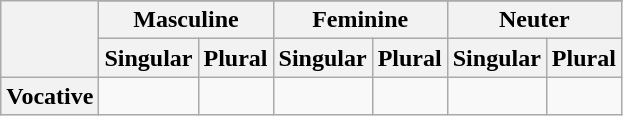<table class="wikitable">
<tr>
<th rowspan=3></th>
</tr>
<tr>
<th colspan=2>Masculine</th>
<th colspan=2>Feminine</th>
<th colspan=2>Neuter</th>
</tr>
<tr>
<th>Singular</th>
<th>Plural</th>
<th>Singular</th>
<th>Plural</th>
<th>Singular</th>
<th>Plural</th>
</tr>
<tr>
<th>Vocative</th>
<td> <br></td>
<td> <br></td>
<td> <br></td>
<td> <br></td>
<td> <br></td>
<td> <br></td>
</tr>
</table>
